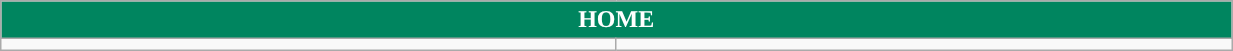<table class="wikitable collapsible collapsed" style="width:65%">
<tr>
<th colspan=6 ! style="color:white; background:#00855f">HOME</th>
</tr>
<tr>
<td></td>
<td></td>
</tr>
</table>
